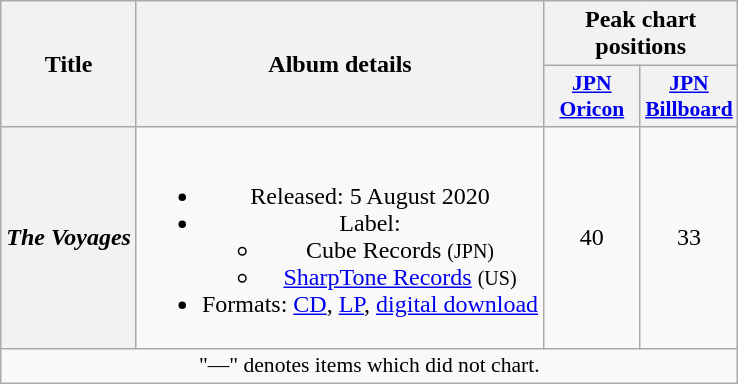<table class="wikitable plainrowheaders" style="text-align:center;">
<tr>
<th rowspan="2">Title</th>
<th rowspan="2">Album details</th>
<th colspan="2">Peak chart positions</th>
</tr>
<tr>
<th scope="col" style="width:4em;font-size:90%;"><a href='#'>JPN<br>Oricon</a><br></th>
<th scope="col" style="width:4em;font-size:90%;"><a href='#'>JPN<br>Billboard</a></th>
</tr>
<tr>
<th scope="row"><em>The Voyages</em></th>
<td><br><ul><li>Released: 5 August 2020</li><li>Label:<ul><li>Cube Records <small>(JPN)</small></li><li><a href='#'>SharpTone Records</a> <small>(US)</small></li></ul></li><li>Formats: <a href='#'>CD</a>, <a href='#'>LP</a>, <a href='#'>digital download</a></li></ul></td>
<td>40</td>
<td>33</td>
</tr>
<tr>
<td colspan="12" align="center" style="font-size:90%;">"—" denotes items which did not chart.</td>
</tr>
</table>
